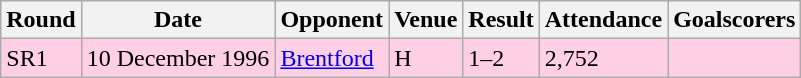<table class="wikitable">
<tr>
<th>Round</th>
<th>Date</th>
<th>Opponent</th>
<th>Venue</th>
<th>Result</th>
<th>Attendance</th>
<th>Goalscorers</th>
</tr>
<tr style="background-color: #ffd0e3;">
<td>SR1</td>
<td>10 December 1996</td>
<td><a href='#'>Brentford</a></td>
<td>H</td>
<td>1–2</td>
<td>2,752</td>
<td></td>
</tr>
</table>
